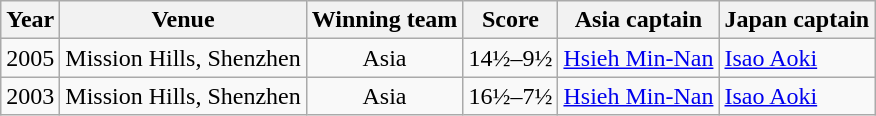<table class="wikitable">
<tr>
<th>Year</th>
<th>Venue</th>
<th>Winning team</th>
<th>Score</th>
<th>Asia captain</th>
<th>Japan captain</th>
</tr>
<tr>
<td>2005</td>
<td>Mission Hills, Shenzhen</td>
<td align=center>Asia</td>
<td align=center>14½–9½</td>
<td><a href='#'>Hsieh Min-Nan</a></td>
<td><a href='#'>Isao Aoki</a></td>
</tr>
<tr>
<td>2003</td>
<td>Mission Hills, Shenzhen</td>
<td align=center>Asia</td>
<td align=center>16½–7½</td>
<td><a href='#'>Hsieh Min-Nan</a></td>
<td><a href='#'>Isao Aoki</a></td>
</tr>
</table>
